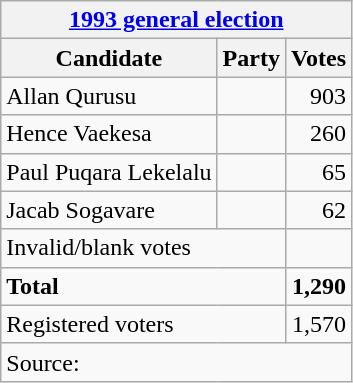<table class=wikitable style=text-align:left>
<tr>
<th colspan=3><a href='#'>1993 general election</a></th>
</tr>
<tr>
<th>Candidate</th>
<th>Party</th>
<th>Votes</th>
</tr>
<tr>
<td>Allan Qurusu</td>
<td></td>
<td align=right>903</td>
</tr>
<tr>
<td>Hence Vaekesa</td>
<td></td>
<td align=right>260</td>
</tr>
<tr>
<td>Paul Puqara Lekelalu</td>
<td></td>
<td align=right>65</td>
</tr>
<tr>
<td>Jacab Sogavare</td>
<td></td>
<td align=right>62</td>
</tr>
<tr>
<td colspan=2>Invalid/blank votes</td>
<td></td>
</tr>
<tr>
<td colspan=2><strong>Total</strong></td>
<td align=right><strong>1,290</strong></td>
</tr>
<tr>
<td colspan=2>Registered voters</td>
<td align=right>1,570</td>
</tr>
<tr>
<td colspan=3>Source: </td>
</tr>
</table>
